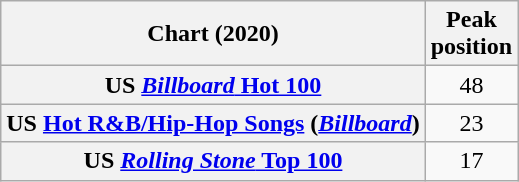<table class="wikitable sortable plainrowheaders" style="text-align:center">
<tr>
<th>Chart (2020)</th>
<th>Peak<br>position</th>
</tr>
<tr>
<th scope="row">US <a href='#'><em>Billboard</em> Hot 100</a></th>
<td>48</td>
</tr>
<tr>
<th scope="row">US <a href='#'>Hot R&B/Hip-Hop Songs</a> (<em><a href='#'>Billboard</a></em>)</th>
<td>23</td>
</tr>
<tr>
<th scope="row">US <a href='#'><em>Rolling Stone</em> Top 100</a></th>
<td>17</td>
</tr>
</table>
